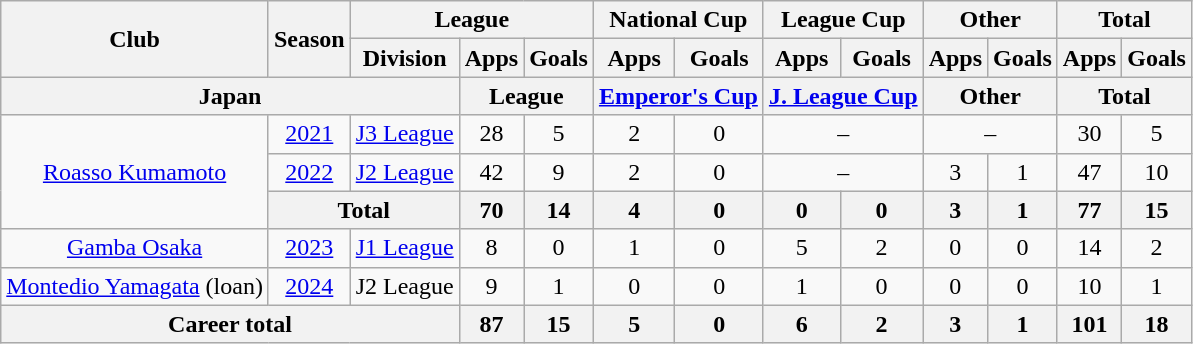<table class="wikitable" style="text-align:center">
<tr>
<th rowspan=2>Club</th>
<th rowspan=2>Season</th>
<th colspan=3>League</th>
<th colspan=2>National Cup</th>
<th colspan=2>League Cup</th>
<th colspan=2>Other</th>
<th colspan=2>Total</th>
</tr>
<tr>
<th>Division</th>
<th>Apps</th>
<th>Goals</th>
<th>Apps</th>
<th>Goals</th>
<th>Apps</th>
<th>Goals</th>
<th>Apps</th>
<th>Goals</th>
<th>Apps</th>
<th>Goals</th>
</tr>
<tr>
<th colspan=3>Japan</th>
<th colspan=2>League</th>
<th colspan=2><a href='#'>Emperor's Cup</a></th>
<th colspan=2><a href='#'>J. League Cup</a></th>
<th colspan=2>Other</th>
<th colspan=2>Total</th>
</tr>
<tr>
<td rowspan="3"><a href='#'>Roasso Kumamoto</a></td>
<td><a href='#'>2021</a></td>
<td><a href='#'>J3 League</a></td>
<td>28</td>
<td>5</td>
<td>2</td>
<td>0</td>
<td colspan="2">–</td>
<td colspan="2">–</td>
<td>30</td>
<td>5</td>
</tr>
<tr>
<td><a href='#'>2022</a></td>
<td><a href='#'>J2 League</a></td>
<td>42</td>
<td>9</td>
<td>2</td>
<td>0</td>
<td colspan="2">–</td>
<td>3</td>
<td>1</td>
<td>47</td>
<td>10</td>
</tr>
<tr>
<th colspan="2">Total</th>
<th>70</th>
<th>14</th>
<th>4</th>
<th>0</th>
<th>0</th>
<th>0</th>
<th>3</th>
<th>1</th>
<th>77</th>
<th>15</th>
</tr>
<tr>
<td><a href='#'>Gamba Osaka</a></td>
<td><a href='#'>2023</a></td>
<td><a href='#'>J1 League</a></td>
<td>8</td>
<td>0</td>
<td>1</td>
<td>0</td>
<td>5</td>
<td>2</td>
<td>0</td>
<td>0</td>
<td>14</td>
<td>2</td>
</tr>
<tr>
<td><a href='#'>Montedio Yamagata</a> (loan)</td>
<td><a href='#'>2024</a></td>
<td>J2 League</td>
<td>9</td>
<td>1</td>
<td>0</td>
<td>0</td>
<td>1</td>
<td>0</td>
<td>0</td>
<td>0</td>
<td>10</td>
<td>1</td>
</tr>
<tr>
<th colspan=3>Career total</th>
<th>87</th>
<th>15</th>
<th>5</th>
<th>0</th>
<th>6</th>
<th>2</th>
<th>3</th>
<th>1</th>
<th>101</th>
<th>18</th>
</tr>
</table>
